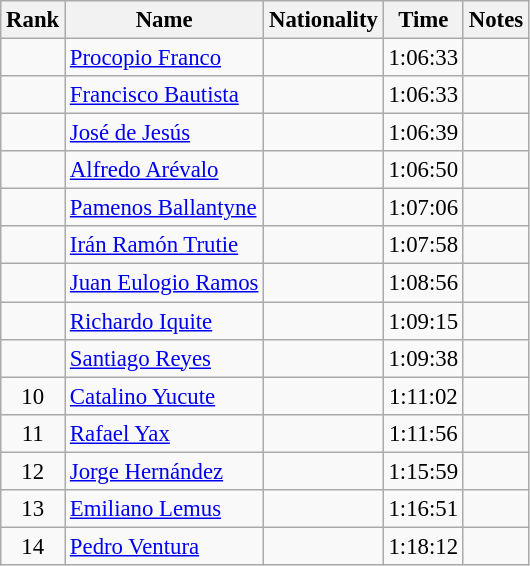<table class="wikitable sortable" style="text-align:center;font-size:95%">
<tr>
<th>Rank</th>
<th>Name</th>
<th>Nationality</th>
<th>Time</th>
<th>Notes</th>
</tr>
<tr>
<td></td>
<td align=left><a href='#'>Procopio Franco</a></td>
<td align=left></td>
<td>1:06:33</td>
<td></td>
</tr>
<tr>
<td></td>
<td align=left><a href='#'>Francisco Bautista</a></td>
<td align=left></td>
<td>1:06:33</td>
<td></td>
</tr>
<tr>
<td></td>
<td align=left><a href='#'>José de Jesús</a></td>
<td align=left></td>
<td>1:06:39</td>
<td></td>
</tr>
<tr>
<td></td>
<td align=left><a href='#'>Alfredo Arévalo</a></td>
<td align=left></td>
<td>1:06:50</td>
<td></td>
</tr>
<tr>
<td></td>
<td align=left><a href='#'>Pamenos Ballantyne</a></td>
<td align=left></td>
<td>1:07:06</td>
<td></td>
</tr>
<tr>
<td></td>
<td align=left><a href='#'>Irán Ramón Trutie</a></td>
<td align=left></td>
<td>1:07:58</td>
<td></td>
</tr>
<tr>
<td></td>
<td align=left><a href='#'>Juan Eulogio Ramos</a></td>
<td align=left></td>
<td>1:08:56</td>
<td></td>
</tr>
<tr>
<td></td>
<td align=left><a href='#'>Richardo Iquite</a></td>
<td align=left></td>
<td>1:09:15</td>
<td></td>
</tr>
<tr>
<td></td>
<td align=left><a href='#'>Santiago Reyes</a></td>
<td align=left></td>
<td>1:09:38</td>
<td></td>
</tr>
<tr>
<td>10</td>
<td align=left><a href='#'>Catalino Yucute</a></td>
<td align=left></td>
<td>1:11:02</td>
<td></td>
</tr>
<tr>
<td>11</td>
<td align=left><a href='#'>Rafael Yax</a></td>
<td align=left></td>
<td>1:11:56</td>
<td></td>
</tr>
<tr>
<td>12</td>
<td align=left><a href='#'>Jorge Hernández</a></td>
<td align=left></td>
<td>1:15:59</td>
<td></td>
</tr>
<tr>
<td>13</td>
<td align=left><a href='#'>Emiliano Lemus</a></td>
<td align=left></td>
<td>1:16:51</td>
<td></td>
</tr>
<tr>
<td>14</td>
<td align=left><a href='#'>Pedro Ventura</a></td>
<td align=left></td>
<td>1:18:12</td>
<td></td>
</tr>
</table>
